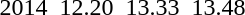<table>
<tr>
<td>2014<br></td>
<td></td>
<td>12.20</td>
<td></td>
<td>13.33</td>
<td></td>
<td>13.48</td>
</tr>
</table>
